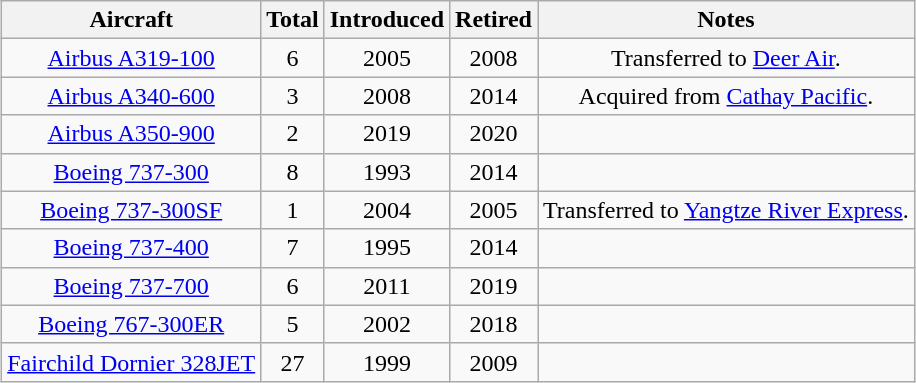<table class="wikitable" style="margin:0.5em auto; text-align:center">
<tr>
<th>Aircraft</th>
<th>Total</th>
<th>Introduced</th>
<th>Retired</th>
<th>Notes</th>
</tr>
<tr>
<td><a href='#'>Airbus A319-100</a></td>
<td>6</td>
<td>2005</td>
<td>2008</td>
<td>Transferred to <a href='#'>Deer Air</a>.</td>
</tr>
<tr>
<td><a href='#'>Airbus A340-600</a></td>
<td>3</td>
<td>2008</td>
<td>2014</td>
<td>Acquired from <a href='#'>Cathay Pacific</a>.</td>
</tr>
<tr>
<td><a href='#'>Airbus A350-900</a></td>
<td>2</td>
<td>2019</td>
<td>2020</td>
<td></td>
</tr>
<tr>
<td><a href='#'>Boeing 737-300</a></td>
<td>8</td>
<td>1993</td>
<td>2014</td>
<td></td>
</tr>
<tr>
<td><a href='#'>Boeing 737-300SF</a></td>
<td>1</td>
<td>2004</td>
<td>2005</td>
<td>Transferred to <a href='#'>Yangtze River Express</a>.</td>
</tr>
<tr>
<td><a href='#'>Boeing 737-400</a></td>
<td>7</td>
<td>1995</td>
<td>2014</td>
<td></td>
</tr>
<tr>
<td><a href='#'>Boeing 737-700</a></td>
<td>6</td>
<td>2011</td>
<td>2019</td>
<td></td>
</tr>
<tr>
<td><a href='#'>Boeing 767-300ER</a></td>
<td>5</td>
<td>2002</td>
<td>2018</td>
<td></td>
</tr>
<tr>
<td><a href='#'>Fairchild Dornier 328JET</a></td>
<td>27</td>
<td>1999</td>
<td>2009</td>
<td></td>
</tr>
</table>
